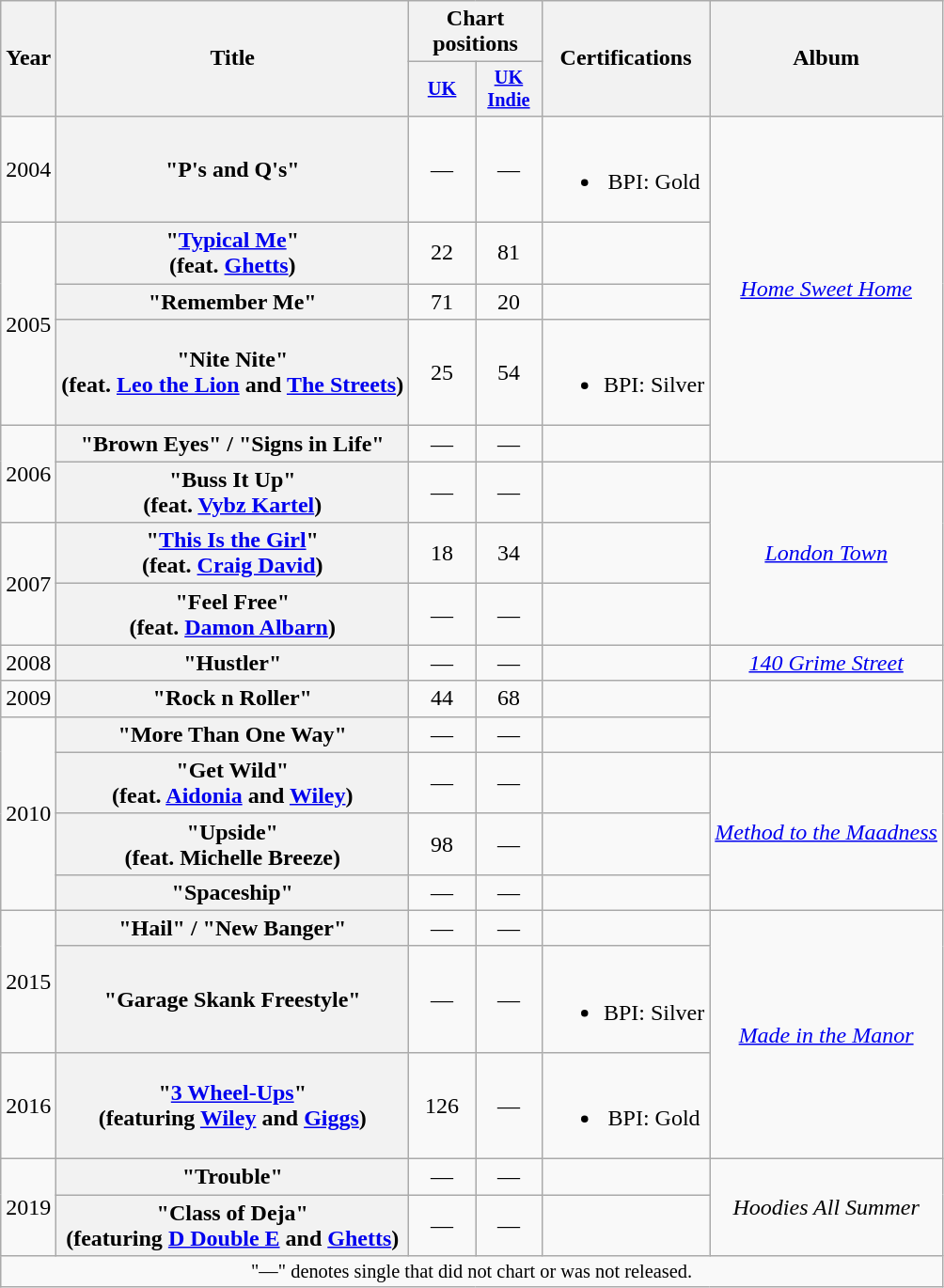<table class="wikitable plainrowheaders" style="text-align:center;">
<tr>
<th scope="col" rowspan="2">Year</th>
<th scope="col" rowspan="2">Title</th>
<th scope="col" colspan="2">Chart positions</th>
<th scope="col" rowspan="2">Certifications</th>
<th scope="col" rowspan="2">Album</th>
</tr>
<tr>
<th scope="col" style="width:3em;font-size:85%;"><a href='#'>UK</a><br></th>
<th scope="col" style="width:3em;font-size:85%;"><a href='#'>UK Indie</a></th>
</tr>
<tr>
<td>2004</td>
<th scope="row">"P's and Q's"</th>
<td>—</td>
<td>—</td>
<td><br><ul><li>BPI: Gold</li></ul></td>
<td rowspan="5"><em><a href='#'>Home Sweet Home</a></em></td>
</tr>
<tr>
<td rowspan="3">2005</td>
<th scope="row">"<a href='#'>Typical Me</a>"<br><span>(feat. <a href='#'>Ghetts</a>)</span></th>
<td>22</td>
<td>81</td>
<td></td>
</tr>
<tr>
<th scope="row">"Remember Me"</th>
<td>71</td>
<td>20</td>
<td></td>
</tr>
<tr>
<th scope="row">"Nite Nite"<br><span>(feat. <a href='#'>Leo the Lion</a> and <a href='#'>The Streets</a>)</span></th>
<td>25</td>
<td>54</td>
<td><br><ul><li>BPI: Silver</li></ul></td>
</tr>
<tr>
<td rowspan="2">2006</td>
<th scope="row">"Brown Eyes" / "Signs in Life"</th>
<td>—</td>
<td>—</td>
<td></td>
</tr>
<tr>
<th scope="row">"Buss It Up"<br><span>(feat. <a href='#'>Vybz Kartel</a>)</span></th>
<td>—</td>
<td>—</td>
<td></td>
<td rowspan="3"><em><a href='#'>London Town</a></em></td>
</tr>
<tr>
<td rowspan="2">2007</td>
<th scope="row">"<a href='#'>This Is the Girl</a>"<br><span>(feat. <a href='#'>Craig David</a>)</span></th>
<td>18</td>
<td>34</td>
<td></td>
</tr>
<tr>
<th scope="row">"Feel Free"<br><span>(feat. <a href='#'>Damon Albarn</a>)</span></th>
<td>—</td>
<td>—</td>
<td></td>
</tr>
<tr>
<td>2008</td>
<th scope="row">"Hustler"</th>
<td>—</td>
<td>—</td>
<td></td>
<td><em><a href='#'>140 Grime Street</a></em></td>
</tr>
<tr>
<td>2009</td>
<th scope="row">"Rock n Roller"</th>
<td>44</td>
<td>68</td>
<td></td>
<td rowspan="2"></td>
</tr>
<tr>
<td rowspan="4">2010</td>
<th scope="row">"More Than One Way"</th>
<td>—</td>
<td>—</td>
<td></td>
</tr>
<tr>
<th scope="row">"Get Wild"<br><span>(feat. <a href='#'>Aidonia</a> and <a href='#'>Wiley</a>)</span></th>
<td>—</td>
<td>—</td>
<td></td>
<td rowspan="3"><em><a href='#'>Method to the Maadness</a></em></td>
</tr>
<tr>
<th scope="row">"Upside"<br><span>(feat. Michelle Breeze)</span></th>
<td>98</td>
<td>—</td>
<td></td>
</tr>
<tr>
<th scope="row">"Spaceship"</th>
<td>—</td>
<td>—</td>
<td></td>
</tr>
<tr>
<td rowspan="2">2015</td>
<th scope="row">"Hail" / "New Banger"</th>
<td>—</td>
<td>—</td>
<td></td>
<td rowspan="3"><em><a href='#'>Made in the Manor</a></em></td>
</tr>
<tr>
<th scope="row">"Garage Skank Freestyle"</th>
<td>—</td>
<td>—</td>
<td><br><ul><li>BPI: Silver</li></ul></td>
</tr>
<tr>
<td>2016</td>
<th scope="row">"<a href='#'>3 Wheel-Ups</a>"<br><span>(featuring <a href='#'>Wiley</a> and <a href='#'>Giggs</a>)</span></th>
<td>126</td>
<td>—</td>
<td><br><ul><li>BPI: Gold</li></ul></td>
</tr>
<tr>
<td rowspan="2">2019</td>
<th scope="row">"Trouble"<br><span></span></th>
<td>—</td>
<td>—</td>
<td></td>
<td rowspan="2"><em>Hoodies All Summer</em></td>
</tr>
<tr>
<th scope="row">"Class of Deja"<br><span>(featuring <a href='#'>D Double E</a> and <a href='#'>Ghetts</a>)</span></th>
<td>—</td>
<td>—</td>
<td></td>
</tr>
<tr>
<td colspan="14" style="text-align:center; font-size:85%;">"—" denotes single that did not chart or was not released.</td>
</tr>
</table>
